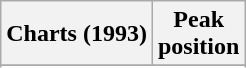<table class="wikitable sortable">
<tr>
<th>Charts (1993)</th>
<th>Peak<br>position</th>
</tr>
<tr>
</tr>
<tr>
</tr>
</table>
